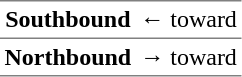<table border="1" cellspacing="0" cellpadding="3" frame="hsides" rules="rows">
<tr>
<th><span>Southbound</span></th>
<td>←  toward </td>
</tr>
<tr>
<th><span>Northbound</span></th>
<td>→  toward </td>
</tr>
</table>
